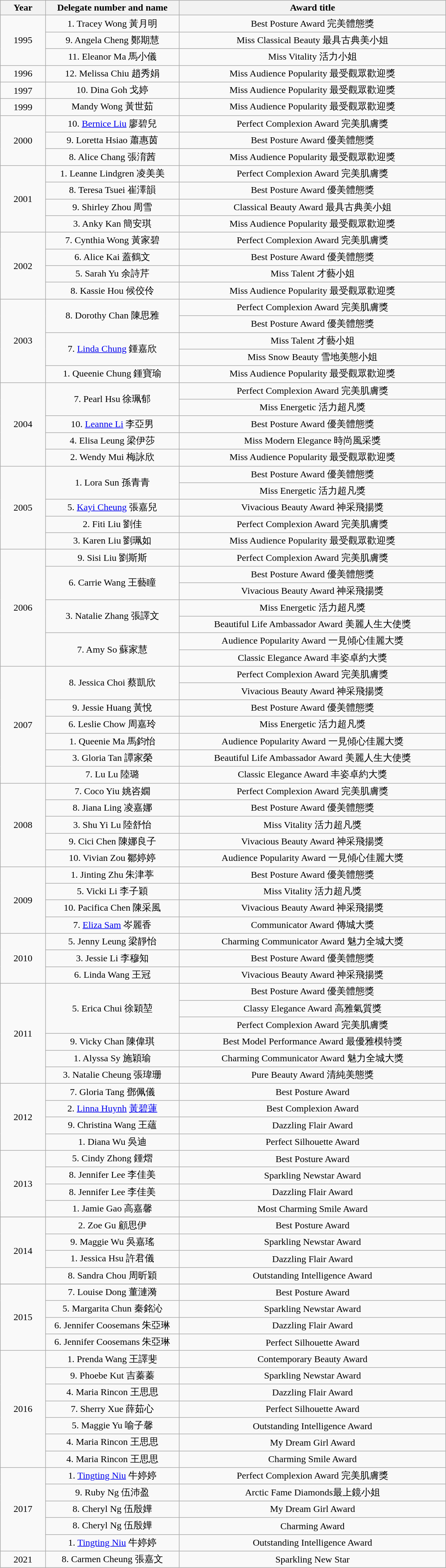<table class="wikitable" style="width:60%;text-align:center">
<tr>
<th width="5%"><strong>Year</strong></th>
<th width="15%"><strong>Delegate number and name</strong></th>
<th width="30%"><strong>Award title</strong></th>
</tr>
<tr>
<td rowspan="3">1995</td>
<td>1. Tracey Wong 黃月明</td>
<td>Best Posture Award 完美體態獎</td>
</tr>
<tr>
<td>9. Angela Cheng 鄭期慧</td>
<td>Miss Classical Beauty 最具古典美小姐</td>
</tr>
<tr>
<td>11. Eleanor Ma 馬小儀</td>
<td>Miss Vitality 活力小姐</td>
</tr>
<tr>
<td>1996</td>
<td>12. Melissa Chiu 趙秀娟</td>
<td>Miss Audience Popularity 最受觀眾歡迎獎</td>
</tr>
<tr>
<td>1997</td>
<td>10. Dina Goh 戈婷</td>
<td>Miss Audience Popularity 最受觀眾歡迎獎</td>
</tr>
<tr>
<td>1999</td>
<td>Mandy Wong 黃世茹</td>
<td>Miss Audience Popularity 最受觀眾歡迎獎</td>
</tr>
<tr>
<td rowspan="3">2000</td>
<td>10. <a href='#'>Bernice Liu</a> 廖碧兒</td>
<td>Perfect Complexion Award 完美肌膚獎</td>
</tr>
<tr>
<td>9. Loretta Hsiao 蕭惠茵</td>
<td>Best Posture Award 優美體態獎</td>
</tr>
<tr>
<td>8. Alice Chang 張淯茜</td>
<td>Miss Audience Popularity 最受觀眾歡迎獎</td>
</tr>
<tr>
<td rowspan="4">2001</td>
<td>1. Leanne Lindgren 凌美美</td>
<td>Perfect Complexion Award 完美肌膚獎</td>
</tr>
<tr>
<td>8. Teresa Tsuei 崔澤韻</td>
<td>Best Posture Award 優美體態獎</td>
</tr>
<tr>
<td>9. Shirley Zhou 周雪</td>
<td>Classical Beauty Award 最具古典美小姐</td>
</tr>
<tr>
<td>3. Anky Kan 簡安琪</td>
<td>Miss Audience Popularity 最受觀眾歡迎獎</td>
</tr>
<tr>
<td rowspan="4">2002</td>
<td>7. Cynthia Wong 黃家碧</td>
<td>Perfect Complexion Award 完美肌膚獎</td>
</tr>
<tr>
<td>6. Alice Kai 蓋鶴文</td>
<td>Best Posture Award 優美體態獎</td>
</tr>
<tr>
<td>5. Sarah Yu 余詩芹</td>
<td>Miss Talent 才藝小姐</td>
</tr>
<tr>
<td>8. Kassie Hou 候佼伶</td>
<td>Miss Audience Popularity 最受觀眾歡迎獎</td>
</tr>
<tr>
<td rowspan="5">2003</td>
<td rowspan="2">8. Dorothy Chan 陳思雅</td>
<td>Perfect Complexion Award 完美肌膚獎</td>
</tr>
<tr>
<td>Best Posture Award 優美體態獎</td>
</tr>
<tr>
<td rowspan="2">7. <a href='#'>Linda Chung</a> 鍾嘉欣</td>
<td>Miss Talent 才藝小姐</td>
</tr>
<tr>
<td>Miss Snow Beauty 雪地美態小姐</td>
</tr>
<tr>
<td>1. Queenie Chung 鍾寶瑜</td>
<td>Miss Audience Popularity 最受觀眾歡迎獎</td>
</tr>
<tr>
<td rowspan="5">2004</td>
<td rowspan="2">7. Pearl Hsu 徐珮郁</td>
<td>Perfect Complexion Award 完美肌膚獎</td>
</tr>
<tr>
<td>Miss Energetic 活力超凡獎</td>
</tr>
<tr>
<td>10. <a href='#'>Leanne Li</a> 李亞男</td>
<td>Best Posture Award 優美體態獎</td>
</tr>
<tr>
<td>4. Elisa Leung 梁伊莎</td>
<td>Miss Modern Elegance 時尚風采獎</td>
</tr>
<tr>
<td>2. Wendy Mui 梅詠欣</td>
<td>Miss Audience Popularity 最受觀眾歡迎獎</td>
</tr>
<tr>
<td rowspan="5">2005</td>
<td rowspan="2">1. Lora Sun 孫青青</td>
<td>Best Posture Award 優美體態獎</td>
</tr>
<tr>
<td>Miss Energetic 活力超凡獎</td>
</tr>
<tr>
<td>5. <a href='#'>Kayi Cheung</a> 張嘉兒</td>
<td>Vivacious Beauty Award 神采飛揚獎</td>
</tr>
<tr>
<td>2. Fiti Liu 劉佳</td>
<td>Perfect Complexion Award 完美肌膚獎</td>
</tr>
<tr>
<td>3. Karen Liu 劉珮如</td>
<td>Miss Audience Popularity 最受觀眾歡迎獎</td>
</tr>
<tr>
<td rowspan="7">2006</td>
<td>9. Sisi Liu 劉斯斯</td>
<td>Perfect Complexion Award 完美肌膚獎</td>
</tr>
<tr>
<td rowspan="2">6. Carrie Wang 王藝瞳</td>
<td>Best Posture Award 優美體態獎</td>
</tr>
<tr>
<td>Vivacious Beauty Award 神采飛揚獎</td>
</tr>
<tr>
<td rowspan="2">3. Natalie Zhang 張譯文</td>
<td>Miss Energetic 活力超凡獎</td>
</tr>
<tr>
<td>Beautiful Life Ambassador Award 美麗人生大使獎</td>
</tr>
<tr>
<td rowspan="2">7. Amy So 蘇家慧</td>
<td>Audience Popularity Award 一見傾心佳麗大獎</td>
</tr>
<tr>
<td>Classic Elegance Award 丰姿卓約大獎</td>
</tr>
<tr>
<td rowspan="7">2007</td>
<td rowspan="2">8. Jessica Choi 蔡凱欣</td>
<td>Perfect Complexion Award 完美肌膚獎</td>
</tr>
<tr>
<td>Vivacious Beauty Award 神采飛揚獎</td>
</tr>
<tr>
<td>9. Jessie Huang 黃悅</td>
<td>Best Posture Award 優美體態獎</td>
</tr>
<tr>
<td>6. Leslie Chow 周嘉玲</td>
<td>Miss Energetic 活力超凡獎</td>
</tr>
<tr>
<td>1. Queenie Ma 馬鈞怡</td>
<td>Audience Popularity Award 一見傾心佳麗大獎</td>
</tr>
<tr>
<td>3. Gloria Tan 譚家榮</td>
<td>Beautiful Life Ambassador Award 美麗人生大使獎</td>
</tr>
<tr>
<td>7. Lu Lu 陸璐</td>
<td>Classic Elegance Award 丰姿卓約大獎</td>
</tr>
<tr>
<td rowspan="5">2008</td>
<td>7. Coco Yiu 姚咨嫺</td>
<td>Perfect Complexion Award 完美肌膚獎</td>
</tr>
<tr>
<td>8. Jiana Ling 凌嘉娜</td>
<td>Best Posture Award 優美體態獎</td>
</tr>
<tr>
<td>3. Shu Yi Lu 陸舒怡</td>
<td>Miss Vitality 活力超凡獎</td>
</tr>
<tr>
<td>9. Cici Chen 陳娜良子</td>
<td>Vivacious Beauty Award 神采飛揚獎</td>
</tr>
<tr>
<td>10. Vivian Zou 鄒婷婷</td>
<td>Audience Popularity Award 一見傾心佳麗大獎</td>
</tr>
<tr>
<td rowspan="4">2009</td>
<td>1. Jinting Zhu 朱津葶</td>
<td>Best Posture Award 優美體態獎</td>
</tr>
<tr>
<td>5. Vicki Li 李子穎</td>
<td>Miss Vitality 活力超凡獎</td>
</tr>
<tr>
<td>10. Pacifica Chen 陳采風</td>
<td>Vivacious Beauty Award 神采飛揚獎</td>
</tr>
<tr>
<td>7. <a href='#'>Eliza Sam</a> 岑麗香</td>
<td>Communicator Award 傳城大獎</td>
</tr>
<tr>
<td rowspan="3">2010</td>
<td>5. Jenny Leung 梁靜怡</td>
<td>Charming Communicator Award 魅力全城大獎</td>
</tr>
<tr>
<td>3. Jessie Li 李穆知</td>
<td>Best Posture Award 優美體態獎</td>
</tr>
<tr>
<td>6. Linda Wang 王冠</td>
<td>Vivacious Beauty Award 神采飛揚獎</td>
</tr>
<tr>
<td rowspan="6">2011</td>
<td rowspan="3">5. Erica Chui 徐穎堃</td>
<td>Best Posture Award 優美體態獎</td>
</tr>
<tr>
<td>Classy Elegance Award 高雅氣質獎</td>
</tr>
<tr>
<td>Perfect Complexion Award 完美肌膚獎</td>
</tr>
<tr>
<td>9. Vicky Chan 陳偉琪</td>
<td>Best Model Performance Award 最優雅模特獎</td>
</tr>
<tr>
<td>1. Alyssa Sy 施穎瑜</td>
<td>Charming Communicator Award 魅力全城大獎</td>
</tr>
<tr>
<td>3. Natalie Cheung 張瑋珊</td>
<td>Pure Beauty Award 清純美態獎</td>
</tr>
<tr>
<td rowspan="4">2012</td>
<td>7. Gloria Tang 鄧佩儀</td>
<td>Best Posture Award</td>
</tr>
<tr>
<td>2. <a href='#'>Linna Huynh</a> <a href='#'>黃碧蓮</a></td>
<td>Best Complexion Award</td>
</tr>
<tr>
<td>9. Christina Wang 王蘊</td>
<td>Dazzling Flair Award</td>
</tr>
<tr>
<td>1. Diana Wu 吳迪</td>
<td>Perfect Silhouette Award</td>
</tr>
<tr>
<td rowspan="4">2013</td>
<td>5. Cindy Zhong 鍾熠</td>
<td>Best Posture Award</td>
</tr>
<tr>
<td>8. Jennifer Lee 李佳美</td>
<td>Sparkling Newstar Award</td>
</tr>
<tr>
<td>8. Jennifer Lee 李佳美</td>
<td>Dazzling Flair Award</td>
</tr>
<tr>
<td>1. Jamie Gao 高嘉馨</td>
<td>Most Charming Smile Award</td>
</tr>
<tr>
</tr>
<tr>
<td rowspan="4">2014</td>
<td>2. Zoe Gu 顧思伊</td>
<td>Best Posture Award</td>
</tr>
<tr>
<td>9. Maggie Wu 吳嘉瑤</td>
<td>Sparkling Newstar Award</td>
</tr>
<tr>
<td>1. Jessica Hsu 許君儀</td>
<td>Dazzling Flair Award</td>
</tr>
<tr>
<td>8. Sandra Chou 周昕穎</td>
<td>Outstanding Intelligence Award</td>
</tr>
<tr>
</tr>
<tr>
<td rowspan="4">2015</td>
<td>7. Louise Dong 董漣漪</td>
<td>Best Posture Award</td>
</tr>
<tr>
<td>5. Margarita Chun 秦銘沁</td>
<td>Sparkling Newstar Award</td>
</tr>
<tr>
<td>6. Jennifer Coosemans 朱亞琳</td>
<td>Dazzling Flair Award</td>
</tr>
<tr>
<td>6. Jennifer Coosemans 朱亞琳</td>
<td>Perfect Silhouette Award</td>
</tr>
<tr>
<td rowspan="7">2016</td>
<td>1. Prenda Wang 王譯斐</td>
<td>Contemporary Beauty Award</td>
</tr>
<tr>
<td>9. Phoebe Kut 吉蓁蓁</td>
<td>Sparkling Newstar Award</td>
</tr>
<tr>
<td>4. Maria Rincon 王思思</td>
<td>Dazzling Flair Award</td>
</tr>
<tr>
<td>7. Sherry Xue 薛茹心</td>
<td>Perfect Silhouette Award</td>
</tr>
<tr>
<td>5. Maggie Yu 喻子馨</td>
<td>Outstanding Intelligence Award</td>
</tr>
<tr>
<td>4. Maria Rincon 王思思</td>
<td>My Dream Girl Award</td>
</tr>
<tr>
<td>4. Maria Rincon 王思思</td>
<td>Charming Smile Award</td>
</tr>
<tr>
<td rowspan="5">2017</td>
<td>1. <a href='#'>Tingting Niu</a> 牛婷婷</td>
<td>Perfect Complexion Award 完美肌膚獎</td>
</tr>
<tr>
<td>9. Ruby Ng 伍沛盈</td>
<td>Arctic Fame Diamonds最上鏡小姐</td>
</tr>
<tr>
<td>8. Cheryl Ng 伍殷嬅</td>
<td>My Dream Girl Award</td>
</tr>
<tr>
<td>8. Cheryl Ng 伍殷嬅</td>
<td>Charming Award</td>
</tr>
<tr>
<td>1. <a href='#'>Tingting Niu</a> 牛婷婷</td>
<td>Outstanding Intelligence Award</td>
</tr>
<tr>
<td>2021</td>
<td>8. Carmen Cheung 張嘉文</td>
<td>Sparkling New Star</td>
</tr>
</table>
